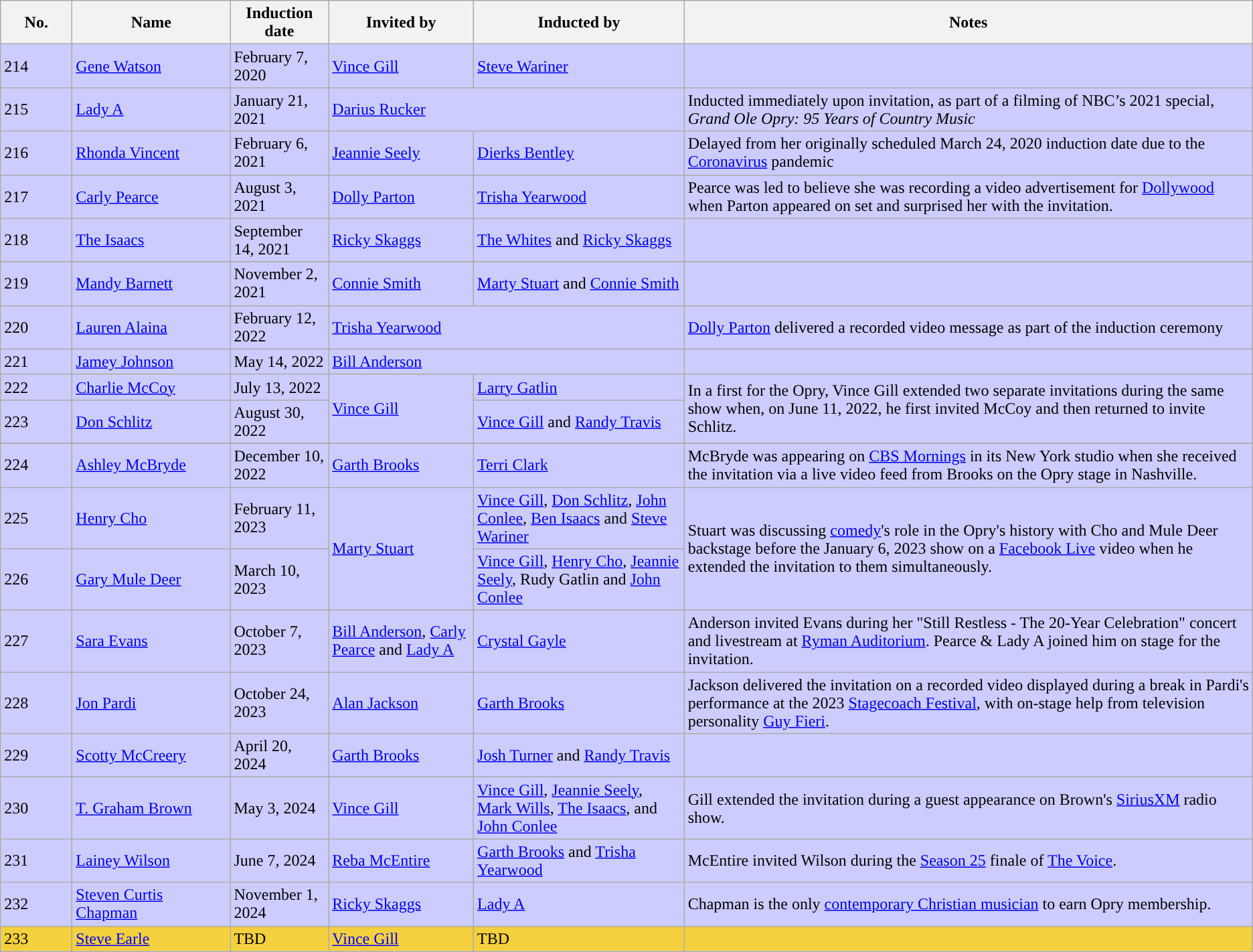<table class="wikitable sortable">
<tr>
<th scope="col" style="width:4em;">No.</th>
<th scope="col" style="width:150px;">Name</th>
<th scope="col" class="unsortable" >Induction date</th>
<th scope="col" class="unsortable">Invited by</th>
<th scope="col" class="unsortable">Inducted by</th>
<th scope="col" class="unsortable">Notes</th>
</tr>
<tr style="background:#ccccff">
<td>214</td>
<td><a href='#'>Gene Watson</a></td>
<td>February 7, 2020</td>
<td><a href='#'>Vince Gill</a></td>
<td><a href='#'>Steve Wariner</a></td>
<td></td>
</tr>
<tr style="background:#ccccff">
<td>215</td>
<td><a href='#'>Lady A</a></td>
<td>January 21, 2021</td>
<td colspan=2><a href='#'>Darius Rucker</a></td>
<td>Inducted immediately upon invitation, as part of a filming of NBC’s 2021 special, <em>Grand Ole Opry: 95 Years of Country Music</em></td>
</tr>
<tr style="background:#ccccff">
<td>216</td>
<td><a href='#'>Rhonda Vincent</a></td>
<td>February 6, 2021</td>
<td><a href='#'>Jeannie Seely</a></td>
<td><a href='#'>Dierks Bentley</a></td>
<td>Delayed from her originally scheduled March 24, 2020 induction date due to the <a href='#'>Coronavirus</a> pandemic</td>
</tr>
<tr style="background:#ccccff">
<td>217</td>
<td><a href='#'>Carly Pearce</a></td>
<td>August 3, 2021</td>
<td><a href='#'>Dolly Parton</a></td>
<td><a href='#'>Trisha Yearwood</a></td>
<td>Pearce was led to believe she was recording a video advertisement for <a href='#'>Dollywood</a> when Parton appeared on set and surprised her with the invitation.</td>
</tr>
<tr style="background:#ccccff">
<td>218</td>
<td><a href='#'>The Isaacs</a></td>
<td>September 14, 2021</td>
<td><a href='#'>Ricky Skaggs</a></td>
<td><a href='#'>The Whites</a> and <a href='#'>Ricky Skaggs</a></td>
<td></td>
</tr>
<tr>
</tr>
<tr style="background:#ccccff">
<td>219</td>
<td><a href='#'>Mandy Barnett</a></td>
<td>November 2, 2021</td>
<td><a href='#'>Connie Smith</a></td>
<td><a href='#'>Marty Stuart</a> and <a href='#'>Connie Smith</a></td>
<td></td>
</tr>
<tr style="background:#ccccff">
<td>220</td>
<td><a href='#'>Lauren Alaina</a></td>
<td>February 12, 2022</td>
<td colspan=2><a href='#'>Trisha Yearwood</a></td>
<td><a href='#'>Dolly Parton</a> delivered a recorded video message as part of the induction ceremony</td>
</tr>
<tr style="background:#ccccff">
<td>221</td>
<td><a href='#'>Jamey Johnson</a></td>
<td>May 14, 2022</td>
<td colspan=2><a href='#'>Bill Anderson</a></td>
<td></td>
</tr>
<tr style="background:#ccccff">
<td>222</td>
<td><a href='#'>Charlie McCoy</a></td>
<td>July 13, 2022</td>
<td rowspan=2><a href='#'>Vince Gill</a></td>
<td><a href='#'>Larry Gatlin</a></td>
<td rowspan=2>In a first for the Opry, Vince Gill extended two separate invitations during the same show when, on June 11, 2022, he first invited McCoy and then returned to invite Schlitz.</td>
</tr>
<tr style="background:#ccccff">
<td>223</td>
<td><a href='#'>Don Schlitz</a></td>
<td>August 30, 2022</td>
<td><a href='#'>Vince Gill</a> and <a href='#'>Randy Travis</a></td>
</tr>
<tr>
</tr>
<tr style="background:#ccccff">
<td>224</td>
<td><a href='#'>Ashley McBryde</a></td>
<td>December 10, 2022</td>
<td><a href='#'>Garth Brooks</a></td>
<td><a href='#'>Terri Clark</a></td>
<td>McBryde was appearing on <a href='#'>CBS Mornings</a> in its New York studio when she received the invitation via a live video feed from Brooks on the Opry stage in Nashville.</td>
</tr>
<tr style="background:#ccccff">
<td>225</td>
<td><a href='#'>Henry Cho</a></td>
<td>February 11, 2023</td>
<td rowspan=2><a href='#'>Marty Stuart</a></td>
<td><a href='#'>Vince Gill</a>, <a href='#'>Don Schlitz</a>, <a href='#'>John Conlee</a>, <a href='#'>Ben Isaacs</a> and <a href='#'>Steve Wariner</a></td>
<td rowspan=2>Stuart was discussing <a href='#'>comedy</a>'s role in the Opry's history with Cho and Mule Deer backstage before the January 6, 2023 show on a <a href='#'>Facebook Live</a> video when he extended the invitation to them simultaneously.</td>
</tr>
<tr style="background:#ccccff">
<td>226</td>
<td><a href='#'>Gary Mule Deer</a></td>
<td>March 10, 2023</td>
<td><a href='#'>Vince Gill</a>, <a href='#'>Henry Cho</a>, <a href='#'>Jeannie Seely</a>, Rudy Gatlin and <a href='#'>John Conlee</a></td>
</tr>
<tr style="background:#ccccff">
<td>227</td>
<td><a href='#'>Sara Evans</a></td>
<td>October 7, 2023</td>
<td><a href='#'>Bill Anderson</a>, <a href='#'>Carly Pearce</a> and <a href='#'>Lady A</a></td>
<td><a href='#'>Crystal Gayle</a></td>
<td>Anderson invited Evans during her "Still Restless - The 20-Year Celebration" concert and livestream at <a href='#'>Ryman Auditorium</a>. Pearce & Lady A joined him on stage for the invitation.</td>
</tr>
<tr style="background:#ccccff">
<td>228</td>
<td><a href='#'>Jon Pardi</a></td>
<td>October 24, 2023<br></td>
<td><a href='#'>Alan Jackson</a></td>
<td><a href='#'>Garth Brooks</a></td>
<td>Jackson delivered the invitation on a recorded video displayed during a break in Pardi's performance at the 2023 <a href='#'>Stagecoach Festival</a>, with on-stage help from television personality <a href='#'>Guy Fieri</a>.</td>
</tr>
<tr style="background:#ccccff">
<td>229</td>
<td><a href='#'>Scotty McCreery</a></td>
<td>April 20, 2024<br></td>
<td><a href='#'>Garth Brooks</a></td>
<td><a href='#'>Josh Turner</a> and <a href='#'>Randy Travis</a></td>
<td></td>
</tr>
<tr style="background:#ccccff">
<td>230</td>
<td><a href='#'>T. Graham Brown</a></td>
<td>May 3, 2024</td>
<td><a href='#'>Vince Gill</a></td>
<td><a href='#'>Vince Gill</a>, <a href='#'>Jeannie Seely</a>, <a href='#'>Mark Wills</a>, <a href='#'>The Isaacs</a>, and <a href='#'>John Conlee</a></td>
<td>Gill extended the invitation during a guest appearance on Brown's <a href='#'>SiriusXM</a> radio show.</td>
</tr>
<tr style="background:#ccccff">
<td>231</td>
<td><a href='#'>Lainey Wilson</a></td>
<td>June 7, 2024</td>
<td><a href='#'>Reba McEntire</a></td>
<td><a href='#'>Garth Brooks</a> and <a href='#'>Trisha Yearwood</a></td>
<td>McEntire invited Wilson during the <a href='#'>Season 25</a> finale of <a href='#'>The Voice</a>.</td>
</tr>
<tr style="background:#ccccff">
<td>232</td>
<td><a href='#'>Steven Curtis Chapman</a></td>
<td>November 1, 2024</td>
<td><a href='#'>Ricky Skaggs</a></td>
<td><a href='#'>Lady A</a></td>
<td>Chapman is the only <a href='#'>contemporary Christian musician</a> to earn Opry membership.</td>
</tr>
<tr style="background:#F4D03F">
<td>233</td>
<td><a href='#'>Steve Earle</a></td>
<td>TBD</td>
<td><a href='#'>Vince Gill</a></td>
<td>TBD</td>
<td></td>
</tr>
</table>
